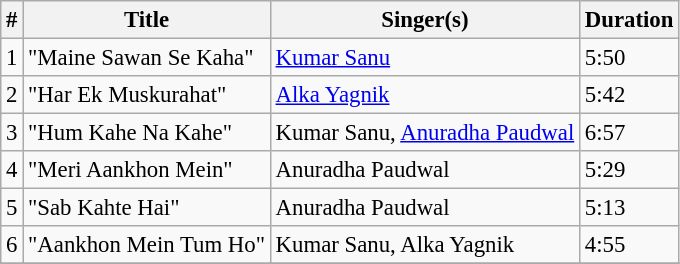<table class="wikitable" style="font-size:95%;">
<tr>
<th>#</th>
<th>Title</th>
<th>Singer(s)</th>
<th>Duration</th>
</tr>
<tr>
<td>1</td>
<td>"Maine Sawan Se Kaha"</td>
<td><a href='#'>Kumar Sanu</a></td>
<td>5:50</td>
</tr>
<tr>
<td>2</td>
<td>"Har Ek Muskurahat"</td>
<td><a href='#'>Alka Yagnik</a></td>
<td>5:42</td>
</tr>
<tr>
<td>3</td>
<td>"Hum Kahe Na Kahe"</td>
<td>Kumar Sanu, <a href='#'>Anuradha Paudwal</a></td>
<td>6:57</td>
</tr>
<tr>
<td>4</td>
<td>"Meri Aankhon Mein"</td>
<td>Anuradha Paudwal</td>
<td>5:29</td>
</tr>
<tr>
<td>5</td>
<td>"Sab Kahte Hai"</td>
<td>Anuradha Paudwal</td>
<td>5:13</td>
</tr>
<tr>
<td>6</td>
<td>"Aankhon Mein Tum Ho"</td>
<td>Kumar Sanu, Alka Yagnik</td>
<td>4:55</td>
</tr>
<tr>
</tr>
</table>
